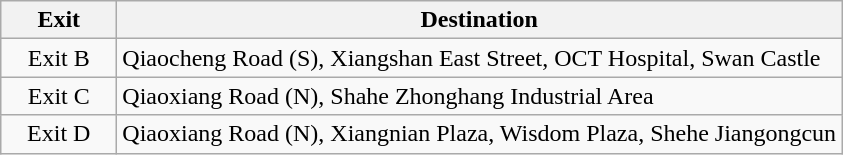<table class="wikitable">
<tr>
<th style="width:70px">Exit</th>
<th>Destination</th>
</tr>
<tr>
<td align="center">Exit B</td>
<td>Qiaocheng Road (S), Xiangshan East Street, OCT Hospital, Swan Castle</td>
</tr>
<tr>
<td align="center">Exit C</td>
<td>Qiaoxiang Road (N), Shahe Zhonghang Industrial Area</td>
</tr>
<tr>
<td align="center">Exit D</td>
<td>Qiaoxiang Road (N), Xiangnian Plaza, Wisdom Plaza, Shehe Jiangongcun</td>
</tr>
</table>
